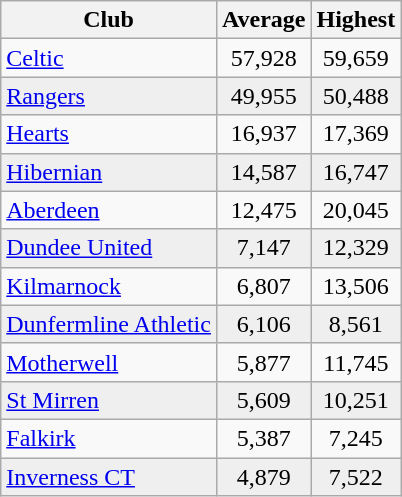<table class="wikitable sortable" style="text-align:center;">
<tr>
<th>Club</th>
<th>Average</th>
<th>Highest</th>
</tr>
<tr>
<td align=left><a href='#'>Celtic</a></td>
<td>57,928</td>
<td>59,659</td>
</tr>
<tr bgcolor="#EFEFEF">
<td align=left><a href='#'>Rangers</a></td>
<td>49,955</td>
<td>50,488</td>
</tr>
<tr>
<td align=left><a href='#'>Hearts</a></td>
<td>16,937</td>
<td>17,369</td>
</tr>
<tr bgcolor="#EFEFEF">
<td align=left><a href='#'>Hibernian</a></td>
<td>14,587</td>
<td>16,747</td>
</tr>
<tr>
<td align=left><a href='#'>Aberdeen</a></td>
<td>12,475</td>
<td>20,045</td>
</tr>
<tr bgcolor="#EFEFEF">
<td align=left><a href='#'>Dundee United</a></td>
<td>7,147</td>
<td>12,329</td>
</tr>
<tr>
<td align=left><a href='#'>Kilmarnock</a></td>
<td>6,807</td>
<td>13,506</td>
</tr>
<tr bgcolor="#EFEFEF">
<td><a href='#'>Dunfermline Athletic</a></td>
<td>6,106</td>
<td>8,561</td>
</tr>
<tr>
<td align=left><a href='#'>Motherwell</a></td>
<td>5,877</td>
<td>11,745</td>
</tr>
<tr bgcolor="#EFEFEF">
<td align=left><a href='#'>St Mirren</a></td>
<td>5,609</td>
<td>10,251</td>
</tr>
<tr>
<td align=left><a href='#'>Falkirk</a></td>
<td>5,387</td>
<td>7,245</td>
</tr>
<tr bgcolor="#EFEFEF">
<td align=left><a href='#'>Inverness CT</a></td>
<td>4,879</td>
<td>7,522</td>
</tr>
</table>
